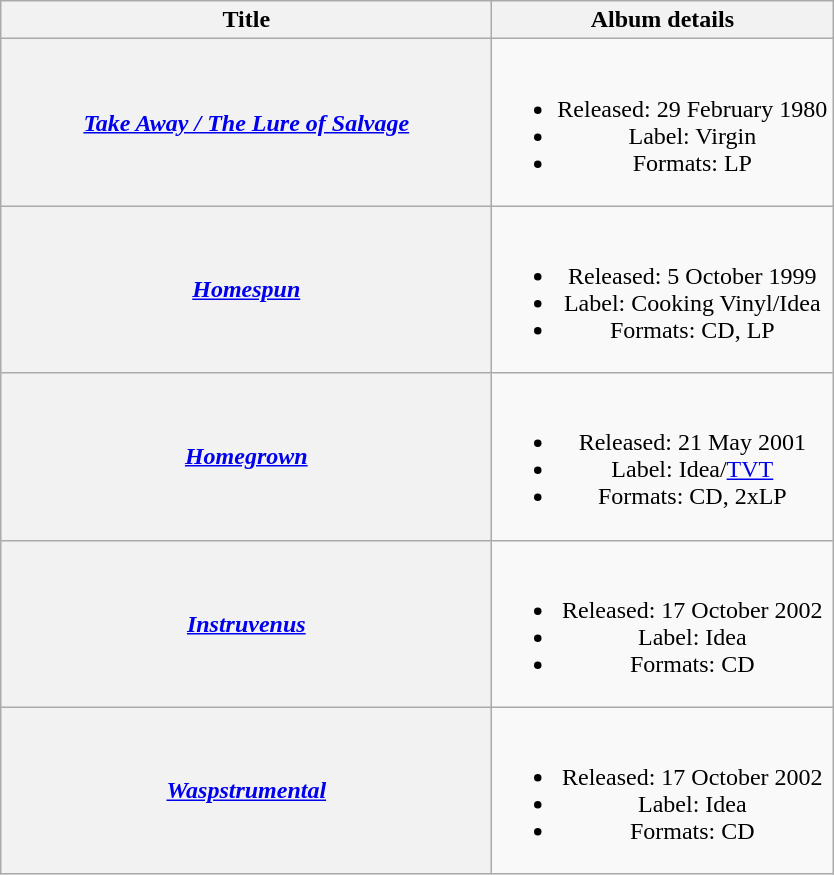<table class="wikitable plainrowheaders" style="text-align:center;">
<tr>
<th style="width:20em;">Title</th>
<th>Album details</th>
</tr>
<tr>
<th scope="row"><em><a href='#'>Take Away / The Lure of Salvage</a></em></th>
<td><br><ul><li>Released: 29 February 1980</li><li>Label: Virgin</li><li>Formats: LP</li></ul></td>
</tr>
<tr>
<th scope="row"><em><a href='#'>Homespun</a></em></th>
<td><br><ul><li>Released: 5 October 1999</li><li>Label: Cooking Vinyl/Idea</li><li>Formats: CD, LP</li></ul></td>
</tr>
<tr>
<th scope="row"><em><a href='#'>Homegrown</a></em></th>
<td><br><ul><li>Released: 21 May 2001</li><li>Label: Idea/<a href='#'>TVT</a></li><li>Formats: CD, 2xLP</li></ul></td>
</tr>
<tr>
<th scope="row"><em><a href='#'>Instruvenus</a></em></th>
<td><br><ul><li>Released: 17 October 2002</li><li>Label: Idea</li><li>Formats: CD</li></ul></td>
</tr>
<tr>
<th scope="row"><em><a href='#'>Waspstrumental</a></em></th>
<td><br><ul><li>Released: 17 October 2002</li><li>Label: Idea</li><li>Formats: CD</li></ul></td>
</tr>
</table>
